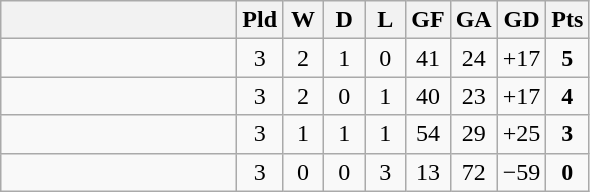<table class="wikitable" style="text-align:center;">
<tr>
<th width=150></th>
<th width=20>Pld</th>
<th width=20>W</th>
<th width=20>D</th>
<th width=20>L</th>
<th width=20>GF</th>
<th width=20>GA</th>
<th width=20>GD</th>
<th width=20>Pts</th>
</tr>
<tr>
<td align="left"></td>
<td>3</td>
<td>2</td>
<td>1</td>
<td>0</td>
<td>41</td>
<td>24</td>
<td>+17</td>
<td><strong>5</strong></td>
</tr>
<tr>
<td align="left"></td>
<td>3</td>
<td>2</td>
<td>0</td>
<td>1</td>
<td>40</td>
<td>23</td>
<td>+17</td>
<td><strong>4</strong></td>
</tr>
<tr>
<td align="left"></td>
<td>3</td>
<td>1</td>
<td>1</td>
<td>1</td>
<td>54</td>
<td>29</td>
<td>+25</td>
<td><strong>3</strong></td>
</tr>
<tr>
<td align="left"></td>
<td>3</td>
<td>0</td>
<td>0</td>
<td>3</td>
<td>13</td>
<td>72</td>
<td>−59</td>
<td><strong>0</strong></td>
</tr>
</table>
